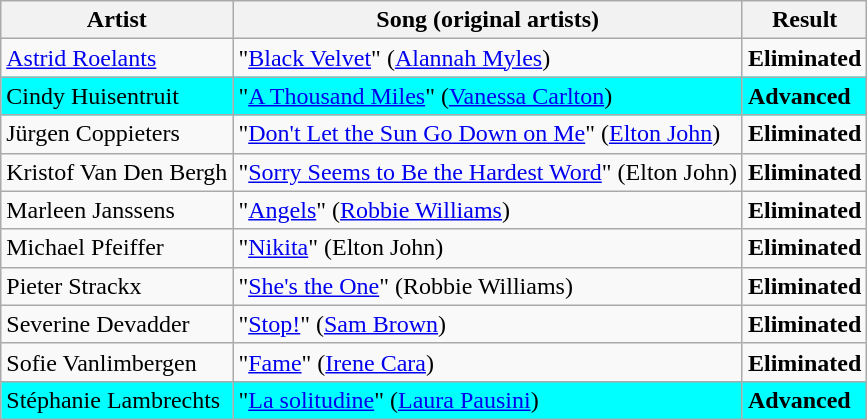<table class=wikitable>
<tr>
<th>Artist</th>
<th>Song (original artists)</th>
<th>Result</th>
</tr>
<tr>
<td><a href='#'>Astrid Roelants</a></td>
<td>"<a href='#'>Black Velvet</a>" (<a href='#'>Alannah Myles</a>)</td>
<td><strong>Eliminated</strong></td>
</tr>
<tr style="background:cyan;">
<td>Cindy Huisentruit</td>
<td>"<a href='#'>A Thousand Miles</a>" (<a href='#'>Vanessa Carlton</a>)</td>
<td><strong>Advanced</strong></td>
</tr>
<tr>
<td>Jürgen Coppieters</td>
<td>"<a href='#'>Don't Let the Sun Go Down on Me</a>" (<a href='#'>Elton John</a>)</td>
<td><strong>Eliminated</strong></td>
</tr>
<tr>
<td>Kristof Van Den Bergh</td>
<td>"<a href='#'>Sorry Seems to Be the Hardest Word</a>" (Elton John)</td>
<td><strong>Eliminated</strong></td>
</tr>
<tr>
<td>Marleen Janssens</td>
<td>"<a href='#'>Angels</a>" (<a href='#'>Robbie Williams</a>)</td>
<td><strong>Eliminated</strong></td>
</tr>
<tr>
<td>Michael Pfeiffer</td>
<td>"<a href='#'>Nikita</a>" (Elton John)</td>
<td><strong>Eliminated</strong></td>
</tr>
<tr>
<td>Pieter Strackx</td>
<td>"<a href='#'>She's the One</a>" (Robbie Williams)</td>
<td><strong>Eliminated</strong></td>
</tr>
<tr>
<td>Severine Devadder</td>
<td>"<a href='#'>Stop!</a>" (<a href='#'>Sam Brown</a>)</td>
<td><strong>Eliminated</strong></td>
</tr>
<tr>
<td>Sofie Vanlimbergen</td>
<td>"<a href='#'>Fame</a>" (<a href='#'>Irene Cara</a>)</td>
<td><strong>Eliminated</strong></td>
</tr>
<tr style="background:cyan;">
<td>Stéphanie Lambrechts</td>
<td>"<a href='#'>La solitudine</a>" (<a href='#'>Laura Pausini</a>)</td>
<td><strong>Advanced</strong></td>
</tr>
</table>
